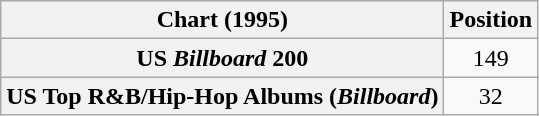<table class="wikitable sortable plainrowheaders" style="text-align:center">
<tr>
<th scope="col">Chart (1995)</th>
<th scope="col">Position</th>
</tr>
<tr>
<th scope="row">US <em>Billboard</em> 200</th>
<td>149</td>
</tr>
<tr>
<th scope="row">US Top R&B/Hip-Hop Albums (<em>Billboard</em>)</th>
<td>32</td>
</tr>
</table>
